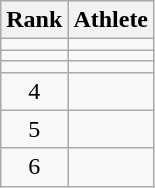<table class="wikitable" style="text-align:center">
<tr>
<th>Rank</th>
<th>Athlete</th>
</tr>
<tr>
<td></td>
<td align=left></td>
</tr>
<tr>
<td></td>
<td align=left></td>
</tr>
<tr>
<td></td>
<td align=left></td>
</tr>
<tr>
<td>4</td>
<td align=left></td>
</tr>
<tr>
<td>5</td>
<td align=left></td>
</tr>
<tr>
<td>6</td>
<td align=left></td>
</tr>
</table>
